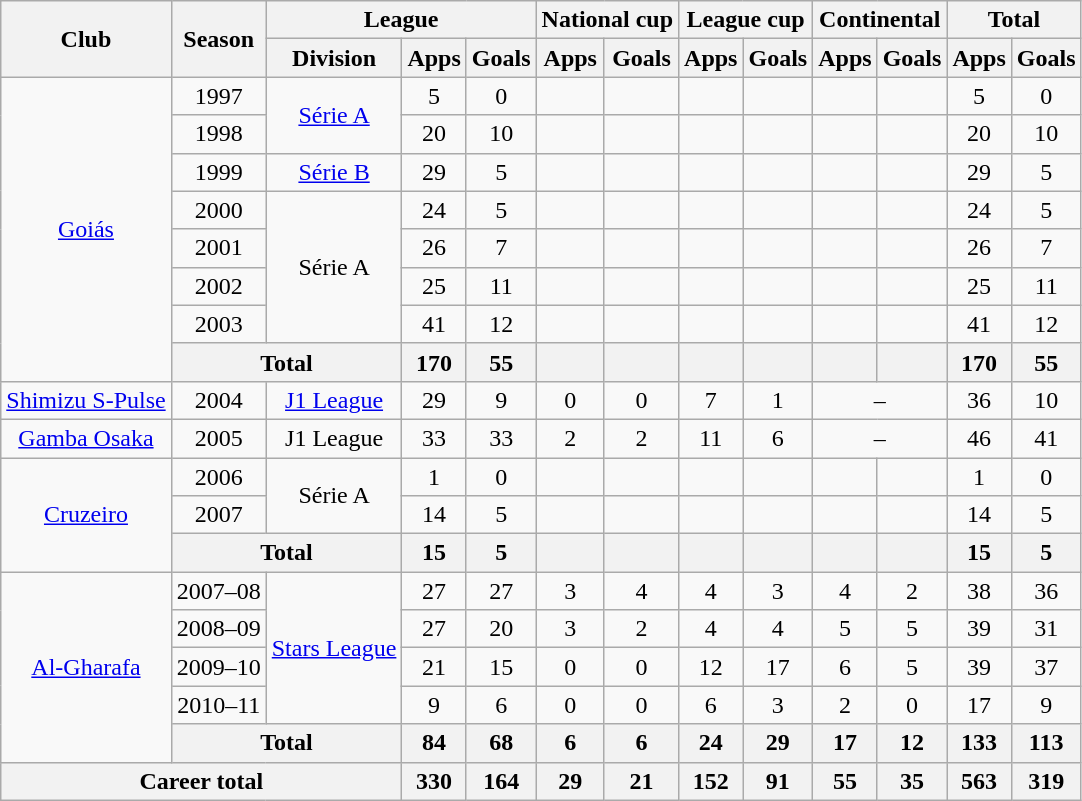<table class="wikitable" style="text-align:center">
<tr>
<th rowspan="2">Club</th>
<th rowspan="2">Season</th>
<th colspan="3">League</th>
<th colspan="2">National cup</th>
<th colspan="2">League cup</th>
<th colspan="2">Continental</th>
<th colspan="2">Total</th>
</tr>
<tr>
<th>Division</th>
<th>Apps</th>
<th>Goals</th>
<th>Apps</th>
<th>Goals</th>
<th>Apps</th>
<th>Goals</th>
<th>Apps</th>
<th>Goals</th>
<th>Apps</th>
<th>Goals</th>
</tr>
<tr>
<td rowspan="8"><a href='#'>Goiás</a></td>
<td>1997</td>
<td rowspan="2"><a href='#'>Série A</a></td>
<td>5</td>
<td>0</td>
<td></td>
<td></td>
<td></td>
<td></td>
<td></td>
<td></td>
<td>5</td>
<td>0</td>
</tr>
<tr>
<td>1998</td>
<td>20</td>
<td>10</td>
<td></td>
<td></td>
<td></td>
<td></td>
<td></td>
<td></td>
<td>20</td>
<td>10</td>
</tr>
<tr>
<td>1999</td>
<td><a href='#'>Série B</a></td>
<td>29</td>
<td>5</td>
<td></td>
<td></td>
<td></td>
<td></td>
<td></td>
<td></td>
<td>29</td>
<td>5</td>
</tr>
<tr>
<td>2000</td>
<td rowspan="4">Série A</td>
<td>24</td>
<td>5</td>
<td></td>
<td></td>
<td></td>
<td></td>
<td></td>
<td></td>
<td>24</td>
<td>5</td>
</tr>
<tr>
<td>2001</td>
<td>26</td>
<td>7</td>
<td></td>
<td></td>
<td></td>
<td></td>
<td></td>
<td></td>
<td>26</td>
<td>7</td>
</tr>
<tr>
<td>2002</td>
<td>25</td>
<td>11</td>
<td></td>
<td></td>
<td></td>
<td></td>
<td></td>
<td></td>
<td>25</td>
<td>11</td>
</tr>
<tr>
<td>2003</td>
<td>41</td>
<td>12</td>
<td></td>
<td></td>
<td></td>
<td></td>
<td></td>
<td></td>
<td>41</td>
<td>12</td>
</tr>
<tr>
<th colspan="2">Total</th>
<th>170</th>
<th>55</th>
<th></th>
<th></th>
<th></th>
<th></th>
<th></th>
<th></th>
<th>170</th>
<th>55</th>
</tr>
<tr>
<td><a href='#'>Shimizu S-Pulse</a></td>
<td>2004</td>
<td><a href='#'>J1 League</a></td>
<td>29</td>
<td>9</td>
<td>0</td>
<td>0</td>
<td>7</td>
<td>1</td>
<td colspan="2">–</td>
<td>36</td>
<td>10</td>
</tr>
<tr>
<td><a href='#'>Gamba Osaka</a></td>
<td>2005</td>
<td>J1 League</td>
<td>33</td>
<td>33</td>
<td>2</td>
<td>2</td>
<td>11</td>
<td>6</td>
<td colspan="2">–</td>
<td>46</td>
<td>41</td>
</tr>
<tr>
<td rowspan="3"><a href='#'>Cruzeiro</a></td>
<td>2006</td>
<td rowspan="2">Série A</td>
<td>1</td>
<td>0</td>
<td></td>
<td></td>
<td></td>
<td></td>
<td></td>
<td></td>
<td>1</td>
<td>0</td>
</tr>
<tr>
<td>2007</td>
<td>14</td>
<td>5</td>
<td></td>
<td></td>
<td></td>
<td></td>
<td></td>
<td></td>
<td>14</td>
<td>5</td>
</tr>
<tr>
<th colspan="2">Total</th>
<th>15</th>
<th>5</th>
<th></th>
<th></th>
<th></th>
<th></th>
<th></th>
<th></th>
<th>15</th>
<th>5</th>
</tr>
<tr>
<td rowspan="5"><a href='#'>Al-Gharafa</a></td>
<td>2007–08</td>
<td rowspan="4"><a href='#'>Stars League</a></td>
<td>27</td>
<td>27</td>
<td>3</td>
<td>4</td>
<td>4</td>
<td>3</td>
<td>4</td>
<td>2</td>
<td>38</td>
<td>36</td>
</tr>
<tr>
<td>2008–09</td>
<td>27</td>
<td>20</td>
<td>3</td>
<td>2</td>
<td>4</td>
<td>4</td>
<td>5</td>
<td>5</td>
<td>39</td>
<td>31</td>
</tr>
<tr>
<td>2009–10</td>
<td>21</td>
<td>15</td>
<td>0</td>
<td>0</td>
<td>12</td>
<td>17</td>
<td>6</td>
<td>5</td>
<td>39</td>
<td>37</td>
</tr>
<tr>
<td>2010–11</td>
<td>9</td>
<td>6</td>
<td>0</td>
<td>0</td>
<td>6</td>
<td>3</td>
<td>2</td>
<td>0</td>
<td>17</td>
<td>9</td>
</tr>
<tr>
<th colspan="2">Total</th>
<th>84</th>
<th>68</th>
<th>6</th>
<th>6</th>
<th>24</th>
<th>29</th>
<th>17</th>
<th>12</th>
<th>133</th>
<th>113</th>
</tr>
<tr>
<th colspan="3">Career total</th>
<th>330</th>
<th>164</th>
<th>29</th>
<th>21</th>
<th>152</th>
<th>91</th>
<th>55</th>
<th>35</th>
<th>563</th>
<th>319</th>
</tr>
</table>
